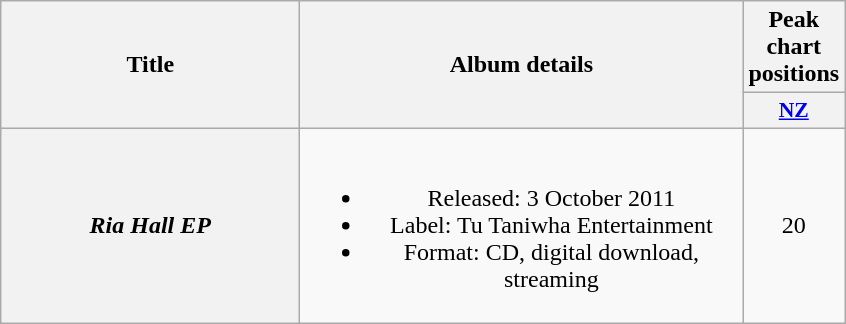<table class="wikitable plainrowheaders" style="text-align:center;">
<tr>
<th scope="col" rowspan="2" style="width:12em;">Title</th>
<th scope="col" rowspan="2" style="width:18em;">Album details</th>
<th scope="col" colspan="1">Peak chart positions</th>
</tr>
<tr>
<th scope="col" style="width:3em;font-size:90%;"><a href='#'>NZ</a><br></th>
</tr>
<tr>
<th scope="row"><em>Ria Hall EP</em></th>
<td><br><ul><li>Released: 3 October 2011</li><li>Label: Tu Taniwha Entertainment</li><li>Format: CD, digital download, streaming</li></ul></td>
<td>20</td>
</tr>
</table>
